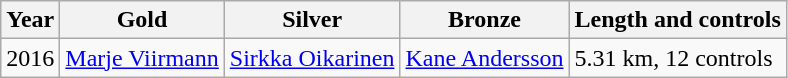<table class="wikitable">
<tr>
<th>Year</th>
<th>Gold</th>
<th>Silver</th>
<th>Bronze</th>
<th>Length and controls</th>
</tr>
<tr>
<td>2016</td>
<td> <a href='#'>Marje Viirmann</a></td>
<td> <a href='#'>Sirkka Oikarinen</a></td>
<td> <a href='#'>Kane Andersson</a></td>
<td>5.31 km, 12 controls</td>
</tr>
</table>
